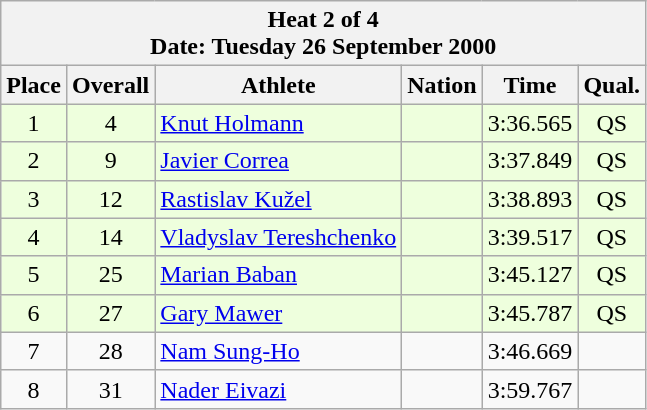<table class="wikitable sortable">
<tr>
<th colspan=6>Heat 2 of 4 <br> Date: Tuesday 26 September 2000</th>
</tr>
<tr>
<th rowspan=1>Place</th>
<th rowspan=1>Overall</th>
<th rowspan=1>Athlete</th>
<th rowspan=1>Nation</th>
<th rowspan=1>Time</th>
<th rowspan=1>Qual.</th>
</tr>
<tr bgcolor = "eeffdd">
<td align="center">1</td>
<td align="center">4</td>
<td align="left"><a href='#'>Knut Holmann</a></td>
<td align="left"></td>
<td align="center">3:36.565</td>
<td align="center">QS</td>
</tr>
<tr bgcolor = "eeffdd">
<td align="center">2</td>
<td align="center">9</td>
<td align="left"><a href='#'>Javier Correa</a></td>
<td align="left"></td>
<td align="center">3:37.849</td>
<td align="center">QS</td>
</tr>
<tr bgcolor = "eeffdd">
<td align="center">3</td>
<td align="center">12</td>
<td align="left"><a href='#'>Rastislav Kužel</a></td>
<td align="left"></td>
<td align="center">3:38.893</td>
<td align="center">QS</td>
</tr>
<tr bgcolor = "eeffdd">
<td align="center">4</td>
<td align="center">14</td>
<td align="left"><a href='#'>Vladyslav Tereshchenko</a></td>
<td align="left"></td>
<td align="center">3:39.517</td>
<td align="center">QS</td>
</tr>
<tr bgcolor = "eeffdd">
<td align="center">5</td>
<td align="center">25</td>
<td align="left"><a href='#'>Marian Baban</a></td>
<td align="left"></td>
<td align="center">3:45.127</td>
<td align="center">QS</td>
</tr>
<tr bgcolor = "eeffdd">
<td align="center">6</td>
<td align="center">27</td>
<td align="left"><a href='#'>Gary Mawer</a></td>
<td align="left"></td>
<td align="center">3:45.787</td>
<td align="center">QS</td>
</tr>
<tr>
<td align="center">7</td>
<td align="center">28</td>
<td align="left"><a href='#'>Nam Sung-Ho</a></td>
<td align="left"></td>
<td align="center">3:46.669</td>
<td align="center"></td>
</tr>
<tr>
<td align="center">8</td>
<td align="center">31</td>
<td align="left"><a href='#'>Nader Eivazi</a></td>
<td align="left"></td>
<td align="center">3:59.767</td>
<td align="center"></td>
</tr>
</table>
